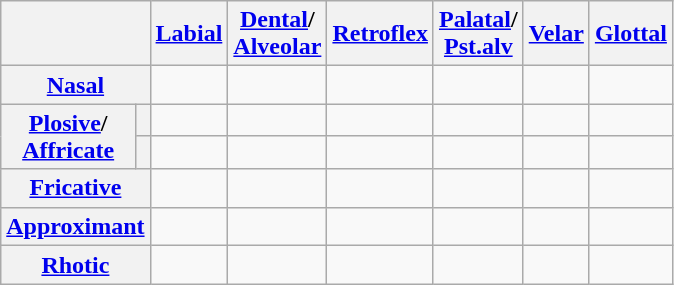<table class="wikitable" style="text-align:center">
<tr>
<th colspan=2></th>
<th><a href='#'>Labial</a></th>
<th><a href='#'>Dental</a>/<br><a href='#'>Alveolar</a></th>
<th><a href='#'>Retroflex</a></th>
<th><a href='#'>Palatal</a>/<br><a href='#'>Pst.alv</a></th>
<th><a href='#'>Velar</a></th>
<th><a href='#'>Glottal</a></th>
</tr>
<tr>
<th colspan=2><a href='#'>Nasal</a></th>
<td></td>
<td></td>
<td></td>
<td></td>
<td></td>
<td></td>
</tr>
<tr>
<th rowspan=2><a href='#'>Plosive</a>/<br><a href='#'>Affricate</a></th>
<th></th>
<td></td>
<td></td>
<td></td>
<td></td>
<td></td>
<td></td>
</tr>
<tr>
<th></th>
<td></td>
<td></td>
<td></td>
<td></td>
<td></td>
<td></td>
</tr>
<tr>
<th colspan=2><a href='#'>Fricative</a></th>
<td></td>
<td></td>
<td></td>
<td></td>
<td></td>
<td></td>
</tr>
<tr>
<th colspan="2"><a href='#'>Approximant</a></th>
<td></td>
<td></td>
<td></td>
<td></td>
<td></td>
<td></td>
</tr>
<tr>
<th colspan=2><a href='#'>Rhotic</a></th>
<td></td>
<td>⠀</td>
<td></td>
<td></td>
<td></td>
<td></td>
</tr>
</table>
